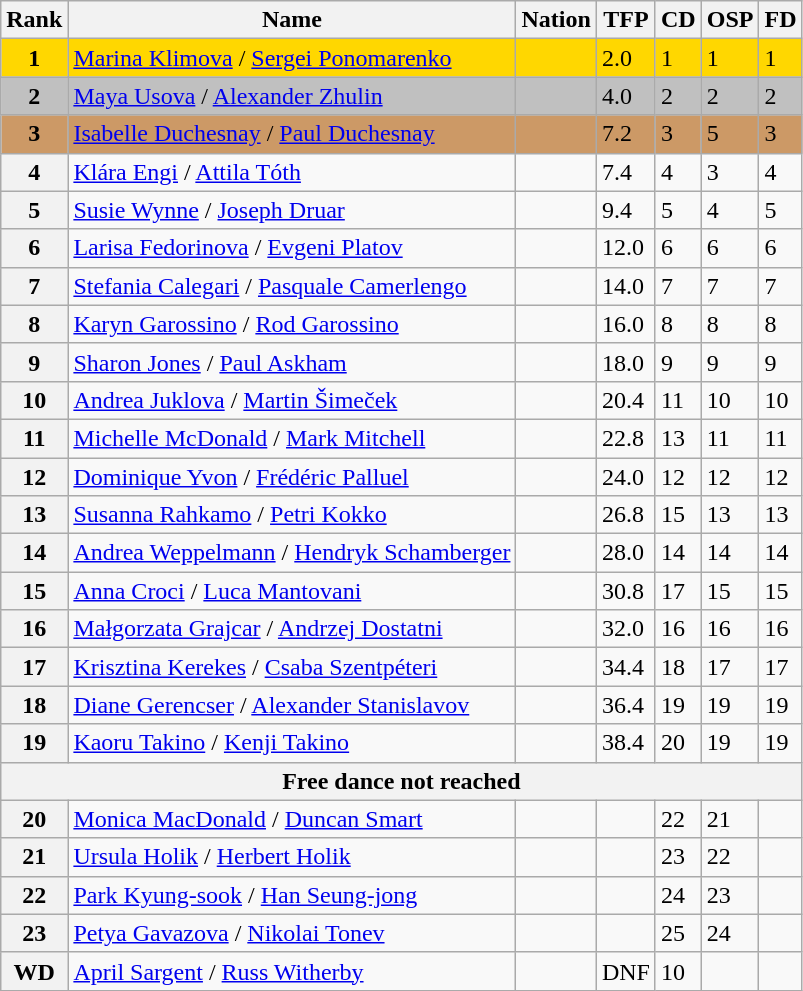<table class="wikitable">
<tr>
<th>Rank</th>
<th>Name</th>
<th>Nation</th>
<th>TFP</th>
<th>CD</th>
<th>OSP</th>
<th>FD</th>
</tr>
<tr bgcolor=gold>
<td align=center><strong>1</strong></td>
<td><a href='#'>Marina Klimova</a> / <a href='#'>Sergei Ponomarenko</a></td>
<td></td>
<td>2.0</td>
<td>1</td>
<td>1</td>
<td>1</td>
</tr>
<tr bgcolor=silver>
<td align=center><strong>2</strong></td>
<td><a href='#'>Maya Usova</a> / <a href='#'>Alexander Zhulin</a></td>
<td></td>
<td>4.0</td>
<td>2</td>
<td>2</td>
<td>2</td>
</tr>
<tr bgcolor=cc9966>
<td align=center><strong>3</strong></td>
<td><a href='#'>Isabelle Duchesnay</a> / <a href='#'>Paul Duchesnay</a></td>
<td></td>
<td>7.2</td>
<td>3</td>
<td>5</td>
<td>3</td>
</tr>
<tr>
<th>4</th>
<td><a href='#'>Klára Engi</a> / <a href='#'>Attila Tóth</a></td>
<td></td>
<td>7.4</td>
<td>4</td>
<td>3</td>
<td>4</td>
</tr>
<tr>
<th>5</th>
<td><a href='#'>Susie Wynne</a> / <a href='#'>Joseph Druar</a></td>
<td></td>
<td>9.4</td>
<td>5</td>
<td>4</td>
<td>5</td>
</tr>
<tr>
<th>6</th>
<td><a href='#'>Larisa Fedorinova</a> / <a href='#'>Evgeni Platov</a></td>
<td></td>
<td>12.0</td>
<td>6</td>
<td>6</td>
<td>6</td>
</tr>
<tr>
<th>7</th>
<td><a href='#'>Stefania Calegari</a> / <a href='#'>Pasquale Camerlengo</a></td>
<td></td>
<td>14.0</td>
<td>7</td>
<td>7</td>
<td>7</td>
</tr>
<tr>
<th>8</th>
<td><a href='#'>Karyn Garossino</a> / <a href='#'>Rod Garossino</a></td>
<td></td>
<td>16.0</td>
<td>8</td>
<td>8</td>
<td>8</td>
</tr>
<tr>
<th>9</th>
<td><a href='#'>Sharon Jones</a> / <a href='#'>Paul Askham</a></td>
<td></td>
<td>18.0</td>
<td>9</td>
<td>9</td>
<td>9</td>
</tr>
<tr>
<th>10</th>
<td><a href='#'>Andrea Juklova</a> / <a href='#'>Martin Šimeček</a></td>
<td></td>
<td>20.4</td>
<td>11</td>
<td>10</td>
<td>10</td>
</tr>
<tr>
<th>11</th>
<td><a href='#'>Michelle McDonald</a> / <a href='#'>Mark Mitchell</a></td>
<td></td>
<td>22.8</td>
<td>13</td>
<td>11</td>
<td>11</td>
</tr>
<tr>
<th>12</th>
<td><a href='#'>Dominique Yvon</a> / <a href='#'>Frédéric Palluel</a></td>
<td></td>
<td>24.0</td>
<td>12</td>
<td>12</td>
<td>12</td>
</tr>
<tr>
<th>13</th>
<td><a href='#'>Susanna Rahkamo</a> / <a href='#'>Petri Kokko</a></td>
<td></td>
<td>26.8</td>
<td>15</td>
<td>13</td>
<td>13</td>
</tr>
<tr>
<th>14</th>
<td><a href='#'>Andrea Weppelmann</a> / <a href='#'>Hendryk Schamberger</a></td>
<td></td>
<td>28.0</td>
<td>14</td>
<td>14</td>
<td>14</td>
</tr>
<tr>
<th>15</th>
<td><a href='#'>Anna Croci</a> / <a href='#'>Luca Mantovani</a></td>
<td></td>
<td>30.8</td>
<td>17</td>
<td>15</td>
<td>15</td>
</tr>
<tr>
<th>16</th>
<td><a href='#'>Małgorzata Grajcar</a> / <a href='#'>Andrzej Dostatni</a></td>
<td></td>
<td>32.0</td>
<td>16</td>
<td>16</td>
<td>16</td>
</tr>
<tr>
<th>17</th>
<td><a href='#'>Krisztina Kerekes</a> / <a href='#'>Csaba Szentpéteri</a></td>
<td></td>
<td>34.4</td>
<td>18</td>
<td>17</td>
<td>17</td>
</tr>
<tr>
<th>18</th>
<td><a href='#'>Diane Gerencser</a> / <a href='#'>Alexander Stanislavov</a></td>
<td></td>
<td>36.4</td>
<td>19</td>
<td>19</td>
<td>19</td>
</tr>
<tr>
<th>19</th>
<td><a href='#'>Kaoru Takino</a> / <a href='#'>Kenji Takino</a></td>
<td></td>
<td>38.4</td>
<td>20</td>
<td>19</td>
<td>19</td>
</tr>
<tr>
<th colspan=7>Free dance not reached</th>
</tr>
<tr>
<th>20</th>
<td><a href='#'>Monica MacDonald</a> / <a href='#'>Duncan Smart</a></td>
<td></td>
<td></td>
<td>22</td>
<td>21</td>
<td></td>
</tr>
<tr>
<th>21</th>
<td><a href='#'>Ursula Holik</a> / <a href='#'>Herbert Holik</a></td>
<td></td>
<td></td>
<td>23</td>
<td>22</td>
<td></td>
</tr>
<tr>
<th>22</th>
<td><a href='#'>Park Kyung-sook</a> / <a href='#'>Han Seung-jong</a></td>
<td></td>
<td></td>
<td>24</td>
<td>23</td>
<td></td>
</tr>
<tr>
<th>23</th>
<td><a href='#'>Petya Gavazova</a> / <a href='#'>Nikolai Tonev</a></td>
<td></td>
<td></td>
<td>25</td>
<td>24</td>
<td></td>
</tr>
<tr>
<th>WD</th>
<td><a href='#'>April Sargent</a> / <a href='#'>Russ Witherby</a></td>
<td></td>
<td>DNF</td>
<td>10</td>
<td></td>
<td></td>
</tr>
</table>
